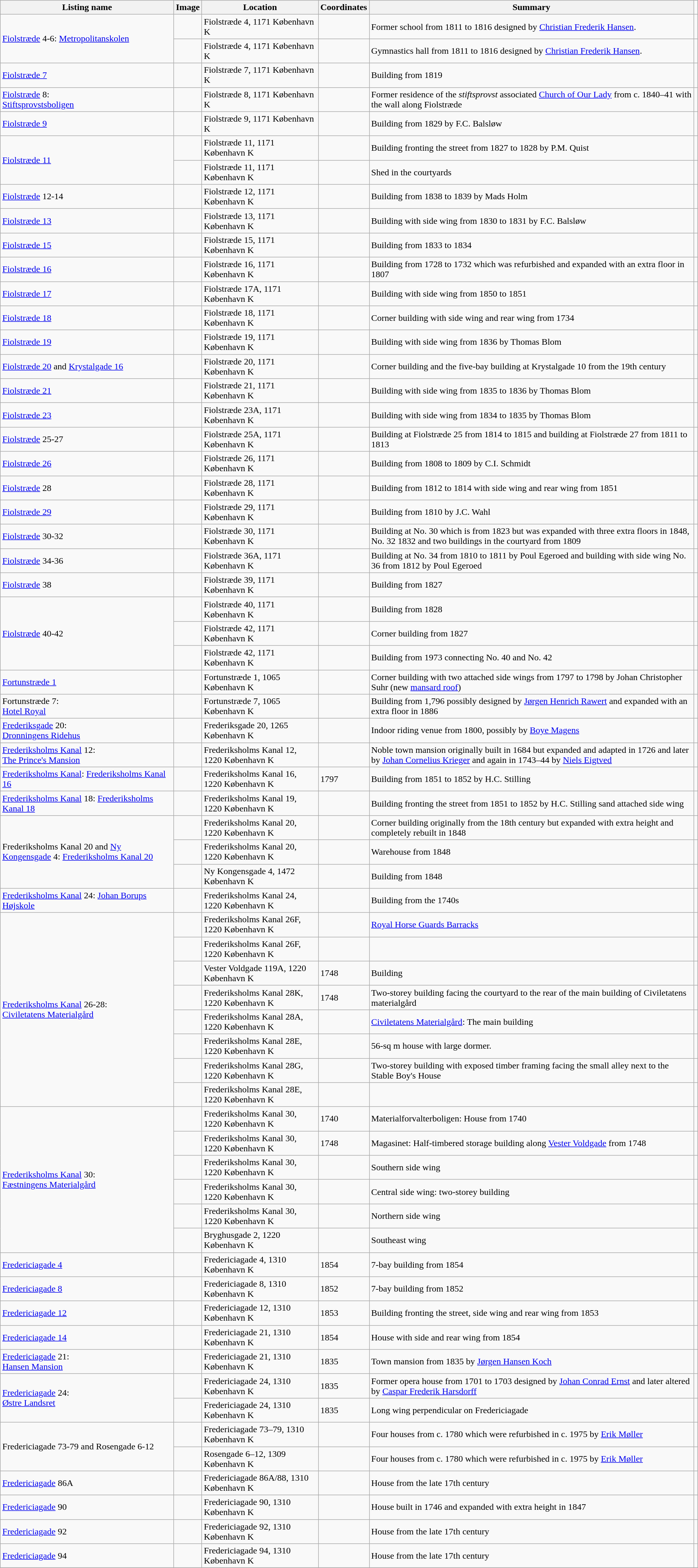<table class="wikitable sortable">
<tr>
<th>Listing name</th>
<th>Image</th>
<th>Location</th>
<th>Coordinates</th>
<th>Summary</th>
</tr>
<tr>
<td rowspan="2"><a href='#'>Fiolstræde</a> 4-6: <a href='#'>Metropolitanskolen</a></td>
<td></td>
<td>Fiolstræde 4, 1171 København K</td>
<td></td>
<td>Former school from 1811 to 1816 designed by <a href='#'>Christian Frederik Hansen</a>.</td>
<td></td>
</tr>
<tr>
<td></td>
<td>Fiolstræde 4, 1171 København K</td>
<td></td>
<td>Gymnastics hall from 1811 to 1816 designed by <a href='#'>Christian Frederik Hansen</a>.</td>
<td></td>
</tr>
<tr>
<td><a href='#'>Fiolstræde 7</a></td>
<td></td>
<td>Fiolstræde 7, 1171 København K</td>
<td></td>
<td>Building from 1819</td>
<td></td>
</tr>
<tr>
<td><a href='#'>Fiolstræde</a> 8:<br> <a href='#'>Stiftsprovstsboligen</a></td>
<td></td>
<td>Fiolstræde 8, 1171 København K</td>
<td></td>
<td>Former residence of the <em>stiftsprovst</em> associated <a href='#'>Church of Our Lady</a> from c. 1840–41 with the wall along Fiolstræde</td>
<td></td>
</tr>
<tr>
<td><a href='#'>Fiolstræde 9</a></td>
<td></td>
<td>Fiolstræde 9, 1171 København K</td>
<td></td>
<td>Building from 1829 by F.C. Balsløw</td>
<td></td>
</tr>
<tr>
<td rowspan="2"><a href='#'>Fiolstræde 11</a></td>
<td></td>
<td>Fiolstræde 11, 1171 København K</td>
<td></td>
<td>Building fronting the street from 1827 to 1828 by P.M. Quist</td>
<td></td>
</tr>
<tr>
<td></td>
<td>Fiolstræde 11, 1171 København K</td>
<td></td>
<td>Shed in the courtyards</td>
<td></td>
</tr>
<tr>
<td><a href='#'>Fiolstræde</a> 12-14</td>
<td></td>
<td>Fiolstræde 12, 1171 København K</td>
<td></td>
<td>Building from 1838 to 1839 by Mads Holm</td>
<td></td>
</tr>
<tr>
<td><a href='#'>Fiolstræde 13</a></td>
<td></td>
<td>Fiolstræde 13, 1171 København K</td>
<td></td>
<td>Building with side wing from 1830 to 1831 by F.C. Balsløw</td>
<td></td>
</tr>
<tr>
<td><a href='#'>Fiolstræde 15</a></td>
<td></td>
<td>Fiolstræde 15, 1171 København K</td>
<td></td>
<td>Building from 1833 to 1834</td>
<td></td>
</tr>
<tr>
<td><a href='#'>Fiolstræde 16</a></td>
<td></td>
<td>Fiolstræde 16, 1171 København K</td>
<td></td>
<td>Building from 1728 to 1732 which was refurbished and expanded with an extra floor in 1807</td>
<td></td>
</tr>
<tr>
<td><a href='#'>Fiolstræde 17</a></td>
<td></td>
<td>Fiolstræde 17A, 1171 København K</td>
<td></td>
<td>Building with side wing from 1850 to 1851</td>
<td></td>
</tr>
<tr>
<td><a href='#'>Fiolstræde 18</a></td>
<td></td>
<td>Fiolstræde 18, 1171 København K</td>
<td></td>
<td>Corner building with side wing and rear wing from 1734</td>
<td></td>
</tr>
<tr>
<td><a href='#'>Fiolstræde 19</a></td>
<td></td>
<td>Fiolstræde 19, 1171 København K</td>
<td></td>
<td>Building with side wing from 1836 by Thomas Blom</td>
<td></td>
</tr>
<tr>
<td><a href='#'>Fiolstræde 20</a> and <a href='#'>Krystalgade 16</a></td>
<td></td>
<td>Fiolstræde 20, 1171 København K</td>
<td></td>
<td>Corner building and the five-bay building at Krystalgade 10 from the 19th century</td>
<td></td>
</tr>
<tr>
<td><a href='#'>Fiolstræde 21</a></td>
<td></td>
<td>Fiolstræde 21, 1171 København K</td>
<td></td>
<td>Building with side wing from 1835 to 1836 by Thomas Blom</td>
<td></td>
</tr>
<tr>
<td><a href='#'>Fiolstræde 23</a></td>
<td></td>
<td>Fiolstræde 23A, 1171 København K</td>
<td></td>
<td>Building with side wing from 1834 to 1835 by Thomas Blom</td>
<td></td>
</tr>
<tr>
<td><a href='#'>Fiolstræde</a> 25-27</td>
<td></td>
<td>Fiolstræde 25A, 1171 København K</td>
<td></td>
<td>Building at Fiolstræde 25 from 1814 to 1815 and building at Fiolstræde 27 from 1811 to 1813</td>
<td></td>
</tr>
<tr>
<td><a href='#'>Fiolstræde 26</a></td>
<td></td>
<td>Fiolstræde 26, 1171 København K</td>
<td></td>
<td>Building from 1808 to 1809 by C.I. Schmidt</td>
<td></td>
</tr>
<tr>
<td><a href='#'>Fiolstræde</a> 28</td>
<td></td>
<td>Fiolstræde 28, 1171 København K</td>
<td></td>
<td>Building from 1812 to 1814 with side wing and rear wing from 1851</td>
<td></td>
</tr>
<tr>
<td><a href='#'>Fiolstræde 29</a></td>
<td></td>
<td>Fiolstræde 29, 1171 København K</td>
<td></td>
<td>Building from 1810 by J.C. Wahl</td>
<td></td>
</tr>
<tr>
<td><a href='#'>Fiolstræde</a> 30-32</td>
<td></td>
<td>Fiolstræde 30, 1171 København K</td>
<td></td>
<td>Building at No. 30 which is from 1823 but was expanded with three extra floors in 1848, No. 32 1832 and two buildings in the courtyard from 1809</td>
<td></td>
</tr>
<tr>
<td><a href='#'>Fiolstræde</a> 34-36</td>
<td></td>
<td>Fiolstræde 36A, 1171 København K</td>
<td></td>
<td>Building at No. 34 from 1810 to 1811 by Poul Egeroed and building with side wing No. 36 from 1812 by Poul Egeroed</td>
<td></td>
</tr>
<tr>
<td><a href='#'>Fiolstræde</a> 38</td>
<td></td>
<td>Fiolstræde 39, 1171 København K</td>
<td></td>
<td>Building from 1827</td>
<td></td>
</tr>
<tr>
<td rowspan="3"><a href='#'>Fiolstræde</a> 40-42</td>
<td></td>
<td>Fiolstræde 40, 1171 København K</td>
<td></td>
<td>Building from 1828</td>
<td></td>
</tr>
<tr>
<td></td>
<td>Fiolstræde 42, 1171 København K</td>
<td></td>
<td>Corner building from 1827</td>
<td></td>
</tr>
<tr>
<td></td>
<td>Fiolstræde 42, 1171 København K</td>
<td></td>
<td>Building from 1973 connecting No. 40 and No. 42</td>
<td></td>
</tr>
<tr>
<td><a href='#'>Fortunstræde 1</a></td>
<td></td>
<td>Fortunstræde 1, 1065 København K</td>
<td></td>
<td>Corner building with two attached side wings from 1797 to 1798 by Johan Christopher Suhr (new <a href='#'>mansard roof</a>)</td>
<td></td>
</tr>
<tr>
<td>Fortunstræde 7:<br><a href='#'>Hotel Royal</a></td>
<td></td>
<td>Fortunstræde 7, 1065 København K</td>
<td></td>
<td>Building from 1,796 possibly designed by <a href='#'>Jørgen Henrich Rawert</a> and expanded with an extra floor in 1886</td>
<td></td>
</tr>
<tr>
<td><a href='#'>Frederiksgade</a> 20:<br><a href='#'>Dronningens Ridehus</a></td>
<td></td>
<td>Frederiksgade 20, 1265 København K</td>
<td></td>
<td>Indoor riding venue from 1800, possibly by <a href='#'>Boye Magens</a></td>
<td></td>
</tr>
<tr>
<td><a href='#'>Frederiksholms Kanal</a> 12:<br><a href='#'>The Prince's Mansion</a></td>
<td></td>
<td>Frederiksholms Kanal 12, 1220 København K</td>
<td></td>
<td>Noble town mansion originally built in 1684 but expanded and adapted in 1726 and later by <a href='#'>Johan Cornelius Krieger</a> and again in 1743–44 by <a href='#'>Niels Eigtved</a></td>
<td></td>
</tr>
<tr>
<td><a href='#'>Frederiksholms Kanal</a>: <a href='#'>Frederiksholms Kanal 16</a></td>
<td></td>
<td>Frederiksholms Kanal 16, 1220 København K</td>
<td>1797</td>
<td>Building from 1851 to 1852 by H.C. Stilling</td>
<td></td>
</tr>
<tr>
<td><a href='#'>Frederiksholms Kanal</a> 18: <a href='#'>Frederiksholms Kanal 18</a></td>
<td></td>
<td>Frederiksholms Kanal 19, 1220 København K</td>
<td></td>
<td>Building fronting the street from 1851 to 1852 by H.C. Stilling sand attached side wing</td>
<td></td>
</tr>
<tr>
<td rowspan="3">Frederiksholms Kanal 20 and <a href='#'>Ny Kongensgade</a> 4: <a href='#'>Frederiksholms Kanal 20</a></td>
<td></td>
<td>Frederiksholms Kanal 20, 1220 København K</td>
<td></td>
<td>Corner building originally from the 18th century but expanded with extra height and completely rebuilt in 1848</td>
<td></td>
</tr>
<tr>
<td></td>
<td>Frederiksholms Kanal 20, 1220 København K</td>
<td></td>
<td>Warehouse from 1848</td>
<td></td>
</tr>
<tr>
<td></td>
<td>Ny Kongensgade 4, 1472 København K</td>
<td></td>
<td>Building from 1848</td>
<td></td>
</tr>
<tr>
<td><a href='#'>Frederiksholms Kanal</a> 24: <a href='#'>Johan Borups Højskole</a></td>
<td></td>
<td>Frederiksholms Kanal 24, 1220 København K</td>
<td></td>
<td>Building from the 1740s</td>
<td></td>
</tr>
<tr>
<td rowspan="8"><a href='#'>Frederiksholms Kanal</a> 26-28: <br><a href='#'>Civiletatens Materialgård</a></td>
<td></td>
<td>Frederiksholms Kanal 26F, 1220 København K</td>
<td></td>
<td><a href='#'>Royal Horse Guards Barracks</a></td>
<td></td>
</tr>
<tr>
<td></td>
<td>Frederiksholms Kanal 26F, 1220 København K</td>
<td></td>
<td></td>
<td></td>
</tr>
<tr>
<td></td>
<td>Vester Voldgade 119A, 1220 København K</td>
<td>1748</td>
<td>Building</td>
<td></td>
</tr>
<tr>
<td></td>
<td>Frederiksholms Kanal 28K, 1220 København K</td>
<td>1748</td>
<td>Two-storey building facing the courtyard to the rear of the main building of Civiletatens materialgård</td>
<td></td>
</tr>
<tr>
<td></td>
<td>Frederiksholms Kanal 28A, 1220 København K</td>
<td></td>
<td><a href='#'>Civiletatens Materialgård</a>: The main building</td>
<td></td>
</tr>
<tr>
<td></td>
<td>Frederiksholms Kanal 28E, 1220 København K</td>
<td></td>
<td>56-sq m house with large dormer.</td>
<td></td>
</tr>
<tr>
<td></td>
<td>Frederiksholms Kanal 28G, 1220 København K</td>
<td></td>
<td>Two-storey building with exposed timber framing facing the small alley next to the Stable Boy's House</td>
<td></td>
</tr>
<tr>
<td></td>
<td>Frederiksholms Kanal 28E, 1220 København K</td>
<td></td>
<td></td>
<td></td>
</tr>
<tr>
<td rowspan="6"><a href='#'>Frederiksholms Kanal</a> 30: <br><a href='#'>Fæstningens Materialgård</a></td>
<td></td>
<td>Frederiksholms Kanal 30, 1220 København K</td>
<td>1740</td>
<td>Materialforvalterboligen: House from 1740</td>
<td></td>
</tr>
<tr>
<td></td>
<td>Frederiksholms Kanal 30, 1220 København K</td>
<td>1748</td>
<td>Magasinet: Half-timbered storage building along <a href='#'>Vester Voldgade</a> from 1748</td>
<td></td>
</tr>
<tr>
<td></td>
<td>Frederiksholms Kanal 30, 1220 København K</td>
<td></td>
<td>Southern side wing</td>
<td></td>
</tr>
<tr>
<td></td>
<td>Frederiksholms Kanal 30, 1220 København K</td>
<td></td>
<td>Central side wing: two-storey building</td>
<td></td>
</tr>
<tr>
<td></td>
<td>Frederiksholms Kanal 30, 1220 København K</td>
<td></td>
<td>Northern side wing</td>
<td></td>
</tr>
<tr>
<td></td>
<td>Bryghusgade 2, 1220 København K</td>
<td></td>
<td>Southeast wing</td>
<td></td>
</tr>
<tr>
<td><a href='#'>Fredericiagade 4</a></td>
<td></td>
<td>Fredericiagade 4, 1310 København K</td>
<td>1854</td>
<td>7-bay building from 1854</td>
<td></td>
</tr>
<tr>
<td><a href='#'>Fredericiagade 8</a></td>
<td></td>
<td>Fredericiagade 8, 1310 København K</td>
<td>1852</td>
<td>7-bay building from 1852</td>
<td></td>
</tr>
<tr>
<td><a href='#'>Fredericiagade 12</a></td>
<td></td>
<td>Fredericiagade 12, 1310 København K</td>
<td>1853</td>
<td>Building fronting the street, side wing and rear wing from 1853</td>
<td></td>
</tr>
<tr>
<td><a href='#'>Fredericiagade 14</a></td>
<td></td>
<td>Fredericiagade 21, 1310 København K</td>
<td>1854</td>
<td>House with side and rear wing from 1854</td>
<td></td>
</tr>
<tr>
<td><a href='#'>Fredericiagade</a> 21:<br><a href='#'>Hansen Mansion</a></td>
<td></td>
<td>Fredericiagade 21, 1310 København K</td>
<td>1835</td>
<td>Town mansion from 1835 by <a href='#'>Jørgen Hansen Koch</a></td>
<td></td>
</tr>
<tr>
<td rowspan="2"><a href='#'>Fredericiagade</a> 24:<br><a href='#'>Østre Landsret</a></td>
<td></td>
<td>Fredericiagade 24, 1310 København K</td>
<td>1835</td>
<td>Former opera house from 1701 to 1703 designed by <a href='#'>Johan Conrad Ernst</a> and later altered by <a href='#'>Caspar Frederik Harsdorff</a></td>
</tr>
<tr>
<td></td>
<td>Fredericiagade 24, 1310 København K</td>
<td>1835</td>
<td>Long wing perpendicular on Fredericiagade</td>
<td></td>
</tr>
<tr>
<td rowspan="2">Fredericiagade 73-79 and Rosengade 6-12</td>
<td></td>
<td>Fredericiagade 73–79, 1310 København K</td>
<td></td>
<td>Four houses from c. 1780 which were refurbished in c. 1975 by <a href='#'>Erik Møller</a></td>
<td></td>
</tr>
<tr>
<td></td>
<td>Rosengade 6–12, 1309 København K</td>
<td></td>
<td>Four houses from c. 1780 which were refurbished in c. 1975 by <a href='#'>Erik Møller</a></td>
<td></td>
</tr>
<tr>
<td><a href='#'>Fredericiagade</a> 86A</td>
<td></td>
<td>Fredericiagade 86A/88, 1310 København K</td>
<td></td>
<td>House from the late 17th century</td>
<td></td>
</tr>
<tr>
<td><a href='#'>Fredericiagade</a> 90</td>
<td></td>
<td>Fredericiagade 90, 1310 København K</td>
<td></td>
<td>House built in 1746 and expanded with extra height in 1847</td>
<td></td>
</tr>
<tr>
<td><a href='#'>Fredericiagade</a> 92</td>
<td></td>
<td>Fredericiagade 92, 1310 København K</td>
<td></td>
<td>House from the late 17th century</td>
<td></td>
</tr>
<tr>
<td><a href='#'>Fredericiagade</a> 94</td>
<td></td>
<td>Fredericiagade 94, 1310 København K</td>
<td></td>
<td>House from the late 17th century</td>
<td></td>
</tr>
<tr>
</tr>
</table>
